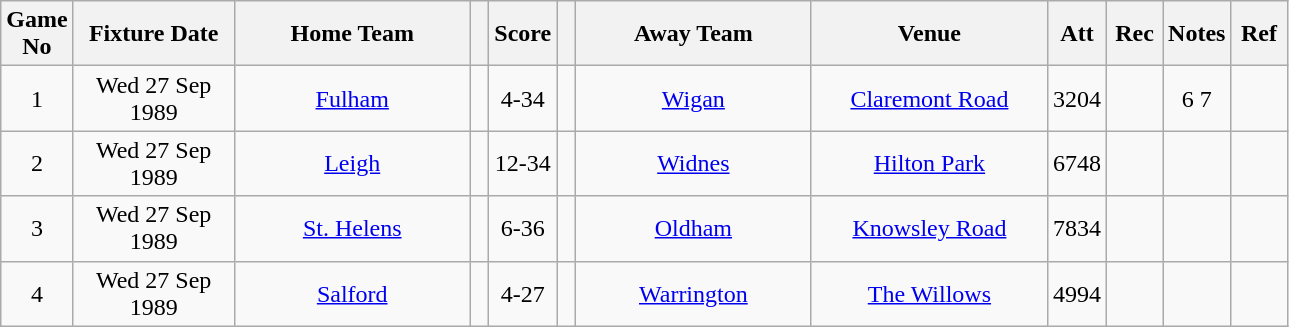<table class="wikitable" style="text-align:center;">
<tr>
<th width=20 abbr="No">Game No</th>
<th width=100 abbr="Date">Fixture Date</th>
<th width=150 abbr="Home Team">Home Team</th>
<th width=5 abbr="space"></th>
<th width=20 abbr="Score">Score</th>
<th width=5 abbr="space"></th>
<th width=150 abbr="Away Team">Away Team</th>
<th width=150 abbr="Venue">Venue</th>
<th width=30 abbr="Att">Att</th>
<th width=30 abbr="Rec">Rec</th>
<th width=20 abbr="Notes">Notes</th>
<th width=30 abbr="Ref">Ref</th>
</tr>
<tr>
<td>1</td>
<td>Wed 27 Sep 1989</td>
<td><a href='#'>Fulham</a></td>
<td></td>
<td>4-34</td>
<td></td>
<td><a href='#'>Wigan</a></td>
<td><a href='#'>Claremont Road</a></td>
<td>3204</td>
<td></td>
<td>6  7</td>
<td></td>
</tr>
<tr>
<td>2</td>
<td>Wed 27 Sep 1989</td>
<td><a href='#'>Leigh</a></td>
<td></td>
<td>12-34</td>
<td></td>
<td><a href='#'>Widnes</a></td>
<td><a href='#'>Hilton Park</a></td>
<td>6748</td>
<td></td>
<td></td>
<td></td>
</tr>
<tr>
<td>3</td>
<td>Wed 27 Sep 1989</td>
<td><a href='#'>St. Helens</a></td>
<td></td>
<td>6-36</td>
<td></td>
<td><a href='#'>Oldham</a></td>
<td><a href='#'>Knowsley Road</a></td>
<td>7834</td>
<td></td>
<td></td>
<td></td>
</tr>
<tr>
<td>4</td>
<td>Wed 27 Sep 1989</td>
<td><a href='#'>Salford</a></td>
<td></td>
<td>4-27</td>
<td></td>
<td><a href='#'>Warrington</a></td>
<td><a href='#'>The Willows</a></td>
<td>4994</td>
<td></td>
<td></td>
<td></td>
</tr>
</table>
